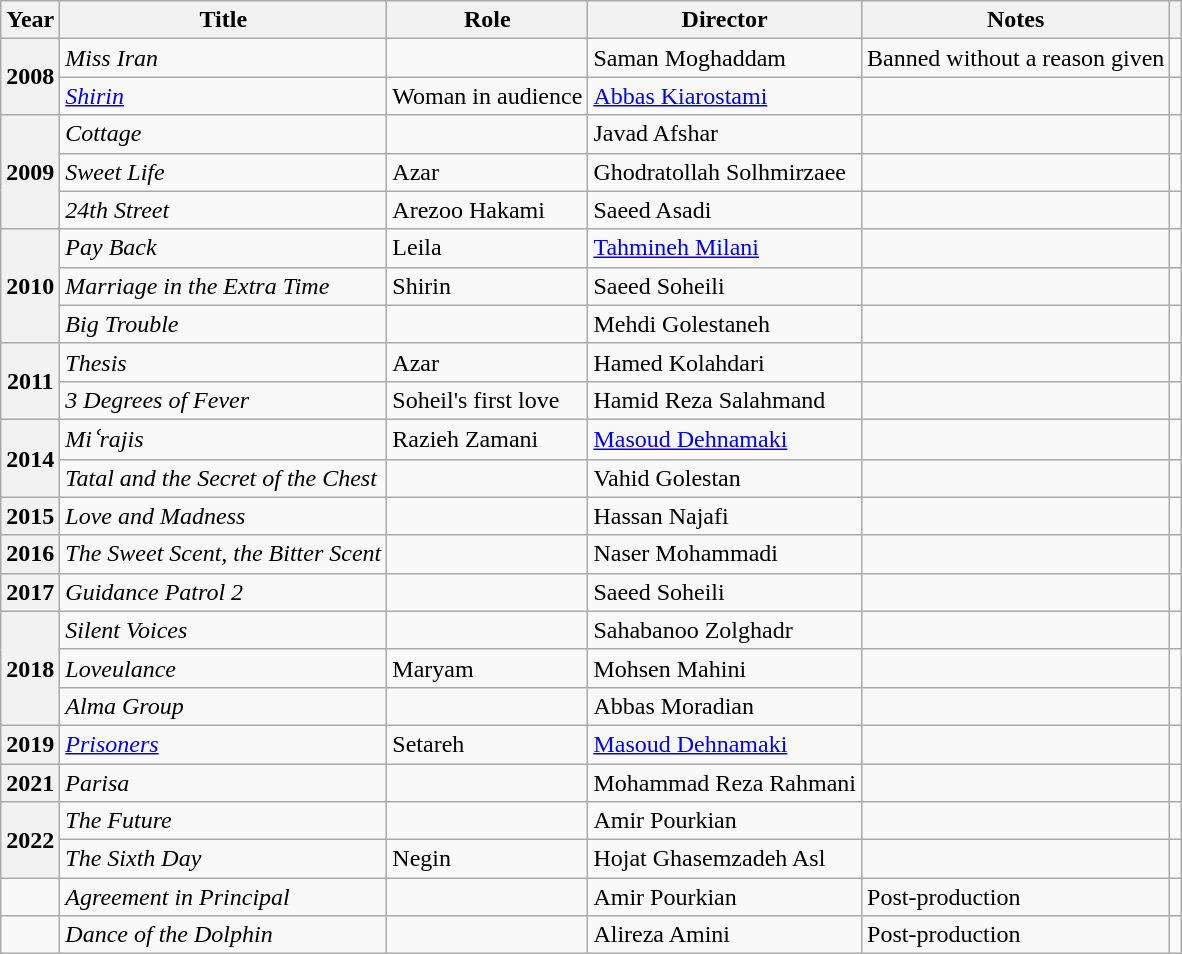<table class="wikitable plainrowheaders sortable" style="font-size:100%">
<tr>
<th scope="col">Year</th>
<th scope="col">Title</th>
<th scope="col">Role</th>
<th scope="col">Director</th>
<th class="unsortable" scope="col">Notes</th>
<th scope="col" class="unsortable"></th>
</tr>
<tr>
<th scope="row"  rowspan="2">2008</th>
<td><em>Miss Iran</em></td>
<td></td>
<td>Saman Moghaddam</td>
<td>Banned without a reason given</td>
<td></td>
</tr>
<tr>
<td><em><a href='#'>Shirin</a></em></td>
<td>Woman in audience</td>
<td><a href='#'>Abbas Kiarostami</a></td>
<td></td>
<td></td>
</tr>
<tr>
<th scope="row" rowspan="3">2009</th>
<td><em>Cottage</em></td>
<td></td>
<td>Javad Afshar</td>
<td></td>
<td></td>
</tr>
<tr>
<td><em>Sweet Life</em></td>
<td>Azar</td>
<td>Ghodratollah Solhmirzaee</td>
<td></td>
<td></td>
</tr>
<tr>
<td><em>24th Street</em></td>
<td>Arezoo Hakami</td>
<td>Saeed Asadi</td>
<td></td>
<td></td>
</tr>
<tr>
<th scope="row" rowspan="3">2010</th>
<td><em>Pay Back</em></td>
<td>Leila</td>
<td><a href='#'>Tahmineh Milani</a></td>
<td></td>
<td></td>
</tr>
<tr>
<td><em>Marriage in the Extra Time</em></td>
<td>Shirin</td>
<td>Saeed Soheili</td>
<td></td>
<td></td>
</tr>
<tr>
<td><em>Big Trouble</em></td>
<td></td>
<td>Mehdi Golestaneh</td>
<td></td>
<td></td>
</tr>
<tr>
<th scope="row" rowspan="2">2011</th>
<td><em>Thesis</em></td>
<td>Azar</td>
<td>Hamed Kolahdari</td>
<td></td>
<td></td>
</tr>
<tr>
<td><em>3 Degrees of Fever</em></td>
<td>Soheil's first love</td>
<td>Hamid Reza Salahmand</td>
<td></td>
<td></td>
</tr>
<tr>
<th scope="row" rowspan="2">2014</th>
<td><em>Miʿrajis</em></td>
<td>Razieh Zamani</td>
<td><a href='#'>Masoud Dehnamaki</a></td>
<td></td>
<td></td>
</tr>
<tr>
<td><em>Tatal and the Secret of the Chest</em></td>
<td></td>
<td>Vahid Golestan</td>
<td></td>
<td></td>
</tr>
<tr>
<th scope="row">2015</th>
<td><em>Love and Madness</em></td>
<td></td>
<td>Hassan Najafi</td>
<td></td>
<td></td>
</tr>
<tr>
<th scope="row">2016</th>
<td><em>The Sweet Scent, the Bitter Scent</em></td>
<td></td>
<td>Naser Mohammadi</td>
<td></td>
<td></td>
</tr>
<tr>
<th scope="row">2017</th>
<td><em>Guidance Patrol 2</em></td>
<td></td>
<td>Saeed Soheili</td>
<td></td>
<td></td>
</tr>
<tr>
<th scope="row" rowspan="3">2018</th>
<td><em>Silent Voices</em></td>
<td></td>
<td>Sahabanoo Zolghadr</td>
<td></td>
<td></td>
</tr>
<tr>
<td><em>Loveulance</em></td>
<td>Maryam</td>
<td>Mohsen Mahini</td>
<td></td>
<td></td>
</tr>
<tr>
<td><em>Alma Group</em></td>
<td></td>
<td>Abbas Moradian</td>
<td></td>
<td></td>
</tr>
<tr>
<th scope="row">2019</th>
<td><em><a href='#'>Prisoners</a></em></td>
<td>Setareh</td>
<td><a href='#'>Masoud Dehnamaki</a></td>
<td></td>
<td></td>
</tr>
<tr>
<th scope="row">2021</th>
<td><em>Parisa</em></td>
<td></td>
<td>Mohammad Reza Rahmani</td>
<td></td>
<td></td>
</tr>
<tr>
<th scope="row" rowspan="2">2022</th>
<td><em>The Future</em></td>
<td></td>
<td>Amir Pourkian</td>
<td></td>
<td></td>
</tr>
<tr>
<td><em>The Sixth Day</em></td>
<td>Negin</td>
<td>Hojat Ghasemzadeh Asl</td>
<td></td>
<td></td>
</tr>
<tr>
<td></td>
<td><em>Agreement in Principal</em></td>
<td></td>
<td>Amir Pourkian</td>
<td>Post-production</td>
<td></td>
</tr>
<tr>
<td></td>
<td><em>Dance of the Dolphin</em></td>
<td></td>
<td>Alireza Amini</td>
<td>Post-production</td>
<td></td>
</tr>
</table>
